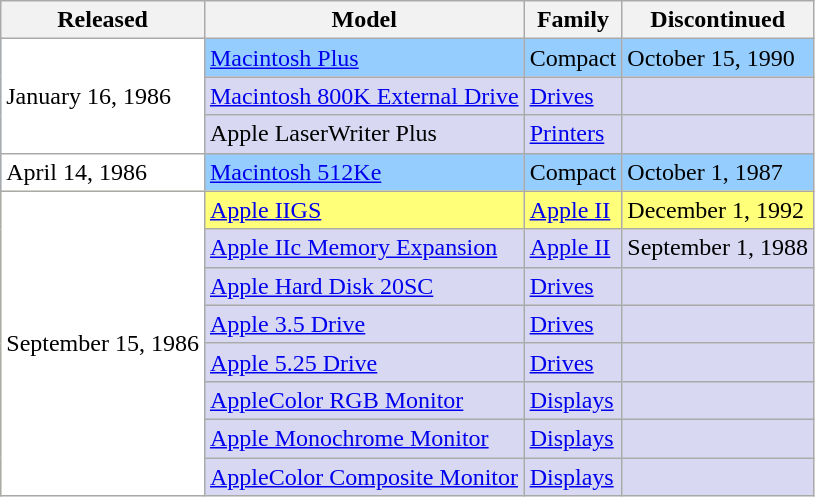<table class="wikitable">
<tr>
<th>Released</th>
<th>Model</th>
<th>Family</th>
<th>Discontinued</th>
</tr>
<tr bgcolor=#95CEFE>
<td bgcolor=#FFF rowspan=3>January 16, 1986</td>
<td><a href='#'>Macintosh Plus</a></td>
<td>Compact</td>
<td>October 15, 1990</td>
</tr>
<tr bgcolor=#D8D8F2>
<td><a href='#'>Macintosh 800K External Drive</a></td>
<td><a href='#'>Drives</a></td>
<td></td>
</tr>
<tr bgcolor=#D8D8F2>
<td>Apple LaserWriter Plus</td>
<td><a href='#'>Printers</a></td>
<td></td>
</tr>
<tr bgcolor=#95CEFE>
<td bgcolor=#FFF>April 14, 1986</td>
<td><a href='#'>Macintosh 512Ke</a></td>
<td>Compact</td>
<td>October 1, 1987</td>
</tr>
<tr bgcolor=#FFFF79>
<td bgcolor=#FFF rowspan=8>September 15, 1986</td>
<td><a href='#'>Apple IIGS</a></td>
<td><a href='#'>Apple II</a></td>
<td>December 1, 1992</td>
</tr>
<tr bgcolor=#D8D8F2>
<td><a href='#'>Apple IIc Memory Expansion</a></td>
<td><a href='#'>Apple II</a></td>
<td>September 1, 1988</td>
</tr>
<tr bgcolor=#D8D8F2>
<td><a href='#'>Apple Hard Disk 20SC</a></td>
<td><a href='#'>Drives</a></td>
<td></td>
</tr>
<tr bgcolor=#D8D8F2>
<td><a href='#'>Apple 3.5 Drive</a></td>
<td><a href='#'>Drives</a></td>
<td></td>
</tr>
<tr bgcolor=#D8D8F2>
<td><a href='#'>Apple 5.25 Drive</a></td>
<td><a href='#'>Drives</a></td>
<td></td>
</tr>
<tr bgcolor=#D8D8F2>
<td><a href='#'>AppleColor RGB Monitor</a></td>
<td><a href='#'>Displays</a></td>
<td></td>
</tr>
<tr bgcolor=#D8D8F2>
<td><a href='#'>Apple Monochrome Monitor</a></td>
<td><a href='#'>Displays</a></td>
<td></td>
</tr>
<tr bgcolor=#D8D8F2>
<td><a href='#'>AppleColor Composite Monitor</a></td>
<td><a href='#'>Displays</a></td>
<td></td>
</tr>
</table>
